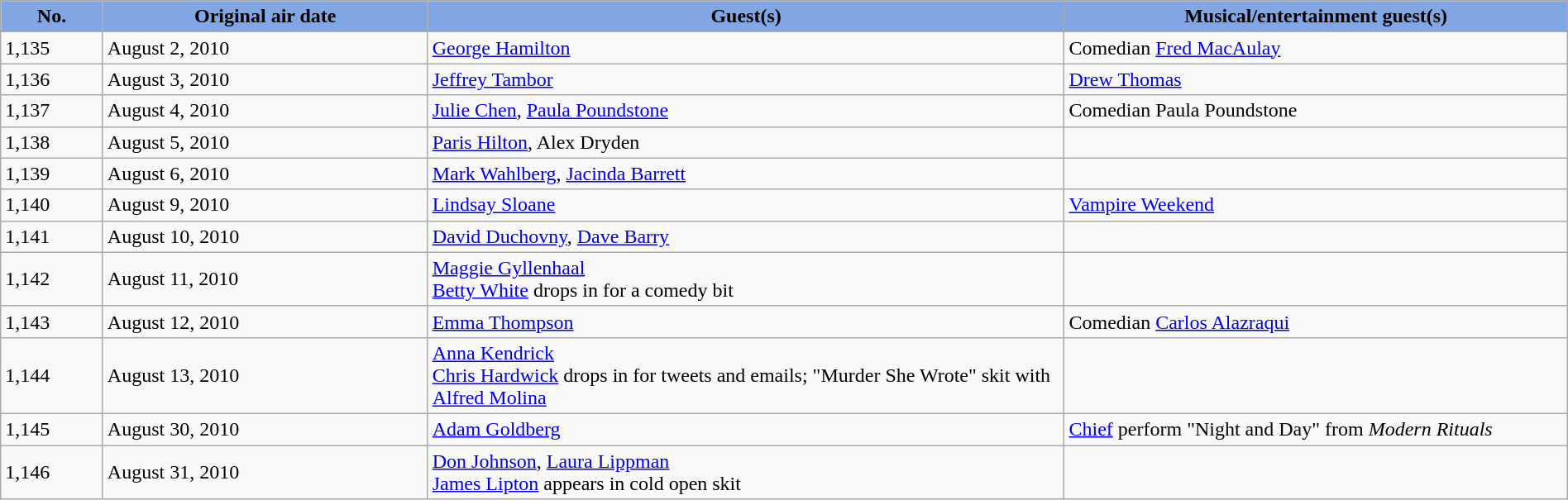<table class="wikitable plainrowheaders" style="width:100%;">
<tr>
<th style="width:50px; background:#81a6e3;">No.</th>
<th style="width:175px; background:#81a6e3;">Original air date</th>
<th style="width:350px; background:#81a6e3;">Guest(s)</th>
<th style="width:275px; background:#81a6e3;">Musical/entertainment guest(s)</th>
</tr>
<tr>
<td>1,135</td>
<td>August 2, 2010</td>
<td><a href='#'>George Hamilton</a></td>
<td>Comedian <a href='#'>Fred MacAulay</a></td>
</tr>
<tr>
<td>1,136</td>
<td>August 3, 2010</td>
<td><a href='#'>Jeffrey Tambor</a></td>
<td><a href='#'>Drew Thomas</a></td>
</tr>
<tr>
<td>1,137</td>
<td>August 4, 2010</td>
<td><a href='#'>Julie Chen</a>, <a href='#'>Paula Poundstone</a></td>
<td>Comedian Paula Poundstone</td>
</tr>
<tr>
<td>1,138</td>
<td>August 5, 2010</td>
<td><a href='#'>Paris Hilton</a>, Alex Dryden</td>
<td></td>
</tr>
<tr>
<td>1,139</td>
<td>August 6, 2010</td>
<td><a href='#'>Mark Wahlberg</a>, <a href='#'>Jacinda Barrett</a></td>
<td></td>
</tr>
<tr>
<td>1,140</td>
<td>August 9, 2010</td>
<td><a href='#'>Lindsay Sloane</a></td>
<td><a href='#'>Vampire Weekend</a></td>
</tr>
<tr>
<td>1,141</td>
<td>August 10, 2010</td>
<td><a href='#'>David Duchovny</a>, <a href='#'>Dave Barry</a></td>
<td></td>
</tr>
<tr>
<td>1,142</td>
<td>August 11, 2010</td>
<td><a href='#'>Maggie Gyllenhaal</a><br><a href='#'>Betty White</a> drops in for a comedy bit</td>
<td></td>
</tr>
<tr>
<td>1,143</td>
<td>August 12, 2010</td>
<td><a href='#'>Emma Thompson</a></td>
<td>Comedian <a href='#'>Carlos Alazraqui</a></td>
</tr>
<tr>
<td>1,144</td>
<td>August 13, 2010</td>
<td><a href='#'>Anna Kendrick</a><br><a href='#'>Chris Hardwick</a> drops in for tweets and emails; "Murder She Wrote" skit with <a href='#'>Alfred Molina</a></td>
<td></td>
</tr>
<tr>
<td>1,145</td>
<td>August 30, 2010</td>
<td><a href='#'>Adam Goldberg</a></td>
<td><a href='#'>Chief</a> perform "Night and Day" from <em>Modern Rituals</em></td>
</tr>
<tr>
<td>1,146</td>
<td>August 31, 2010</td>
<td><a href='#'>Don Johnson</a>, <a href='#'>Laura Lippman</a><br><a href='#'>James Lipton</a> appears in cold open skit</td>
<td></td>
</tr>
</table>
